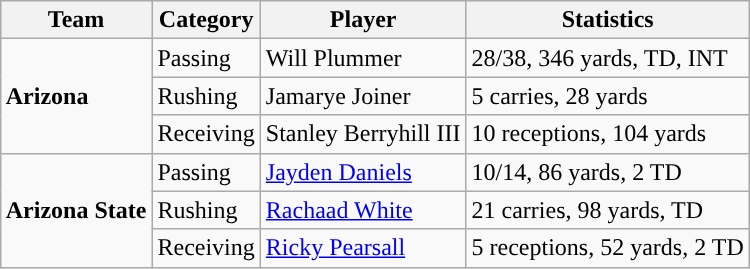<table class="wikitable" style="float: right;">
<tr>
<th>Team</th>
<th>Category</th>
<th>Player</th>
<th>Statistics</th>
</tr>
<tr>
<td rowspan=3><strong>Arizona</strong></td>
<td>Passing</td>
<td>Will Plummer</td>
<td>28/38, 346 yards, TD, INT</td>
</tr>
<tr>
<td>Rushing</td>
<td>Jamarye Joiner</td>
<td>5 carries, 28 yards</td>
</tr>
<tr>
<td>Receiving</td>
<td>Stanley Berryhill III</td>
<td>10 receptions, 104 yards</td>
</tr>
<tr>
<td rowspan=3><strong>Arizona State</strong></td>
<td>Passing</td>
<td><a href='#'>Jayden Daniels</a></td>
<td>10/14, 86 yards, 2 TD</td>
</tr>
<tr>
<td>Rushing</td>
<td><a href='#'>Rachaad White</a></td>
<td>21 carries, 98 yards, TD</td>
</tr>
<tr>
<td>Receiving</td>
<td><a href='#'>Ricky Pearsall</a></td>
<td>5 receptions, 52 yards, 2 TD</td>
</tr>
</table>
